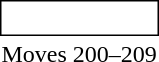<table style="display:inline; display:inline-table;">
<tr>
<td style="border: solid thin; padding: 2px;"><br></td>
</tr>
<tr>
<td style="text-align:center">Moves 200–209</td>
</tr>
</table>
